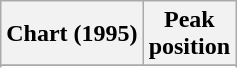<table class="wikitable">
<tr>
<th>Chart (1995)</th>
<th>Peak<br>position</th>
</tr>
<tr>
</tr>
<tr>
</tr>
</table>
